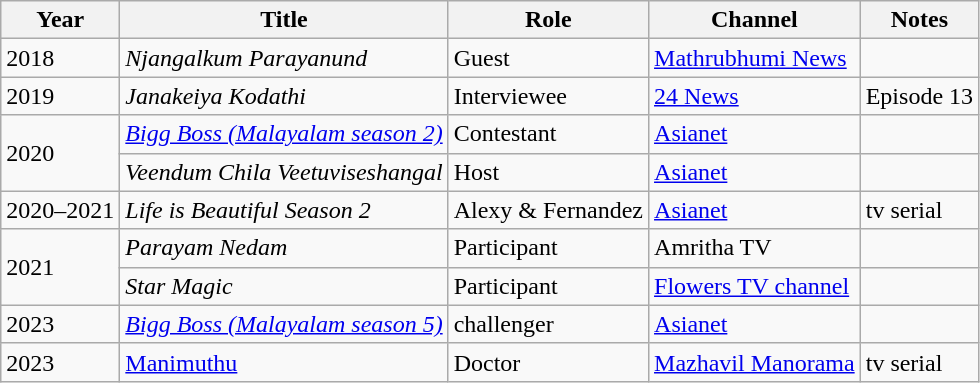<table class="wikitable">
<tr>
<th>Year</th>
<th>Title</th>
<th>Role</th>
<th>Channel</th>
<th>Notes</th>
</tr>
<tr>
<td>2018</td>
<td><em>Njangalkum Parayanund</em></td>
<td>Guest</td>
<td><a href='#'>Mathrubhumi News</a></td>
<td></td>
</tr>
<tr>
<td>2019</td>
<td><em>Janakeiya Kodathi</em></td>
<td>Interviewee</td>
<td><a href='#'>24 News</a></td>
<td>Episode 13</td>
</tr>
<tr>
<td rowspan="2">2020</td>
<td><em><a href='#'>Bigg Boss (Malayalam season 2)</a></em></td>
<td>Contestant</td>
<td><a href='#'>Asianet</a></td>
<td></td>
</tr>
<tr>
<td><em>Veendum Chila Veetuviseshangal</em></td>
<td>Host</td>
<td><a href='#'>Asianet</a></td>
<td></td>
</tr>
<tr>
<td>2020–2021</td>
<td><em>Life is Beautiful Season 2</em></td>
<td>Alexy & Fernandez</td>
<td><a href='#'>Asianet</a></td>
<td>tv serial</td>
</tr>
<tr>
<td rowspan="2">2021</td>
<td><em>Parayam Nedam</em></td>
<td>Participant</td>
<td>Amritha TV</td>
<td></td>
</tr>
<tr>
<td><em>Star Magic</em></td>
<td>Participant</td>
<td><a href='#'>Flowers TV channel</a></td>
<td></td>
</tr>
<tr>
<td>2023</td>
<td><em><a href='#'>Bigg Boss (Malayalam season 5)</a></em></td>
<td>challenger</td>
<td><a href='#'>Asianet</a></td>
<td></td>
</tr>
<tr>
<td>2023</td>
<td><a href='#'>Manimuthu</a></td>
<td>Doctor</td>
<td><a href='#'>Mazhavil Manorama</a></td>
<td>tv serial</td>
</tr>
</table>
